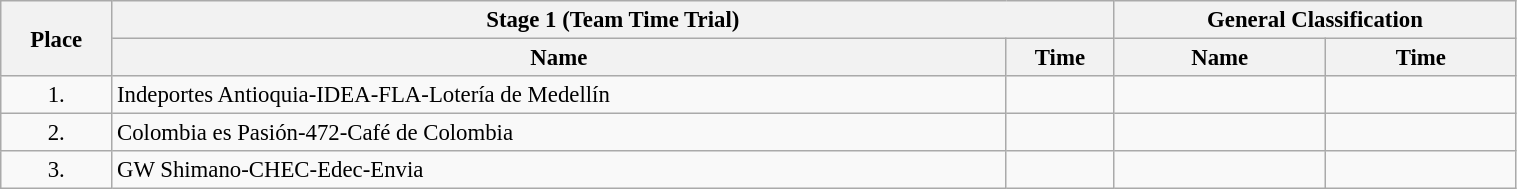<table class=wikitable style="font-size:95%" width="80%">
<tr>
<th rowspan="2">Place</th>
<th colspan="2">Stage 1 (Team Time Trial)</th>
<th colspan="2">General Classification</th>
</tr>
<tr>
<th>Name</th>
<th>Time</th>
<th>Name</th>
<th>Time</th>
</tr>
<tr>
<td align="center">1.</td>
<td>Indeportes Antioquia-IDEA-FLA-Lotería de Medellín</td>
<td></td>
<td></td>
<td></td>
</tr>
<tr>
<td align="center">2.</td>
<td>Colombia es Pasión-472-Café de Colombia</td>
<td></td>
<td></td>
<td></td>
</tr>
<tr>
<td align="center">3.</td>
<td>GW Shimano-CHEC-Edec-Envia</td>
<td></td>
<td></td>
<td></td>
</tr>
</table>
